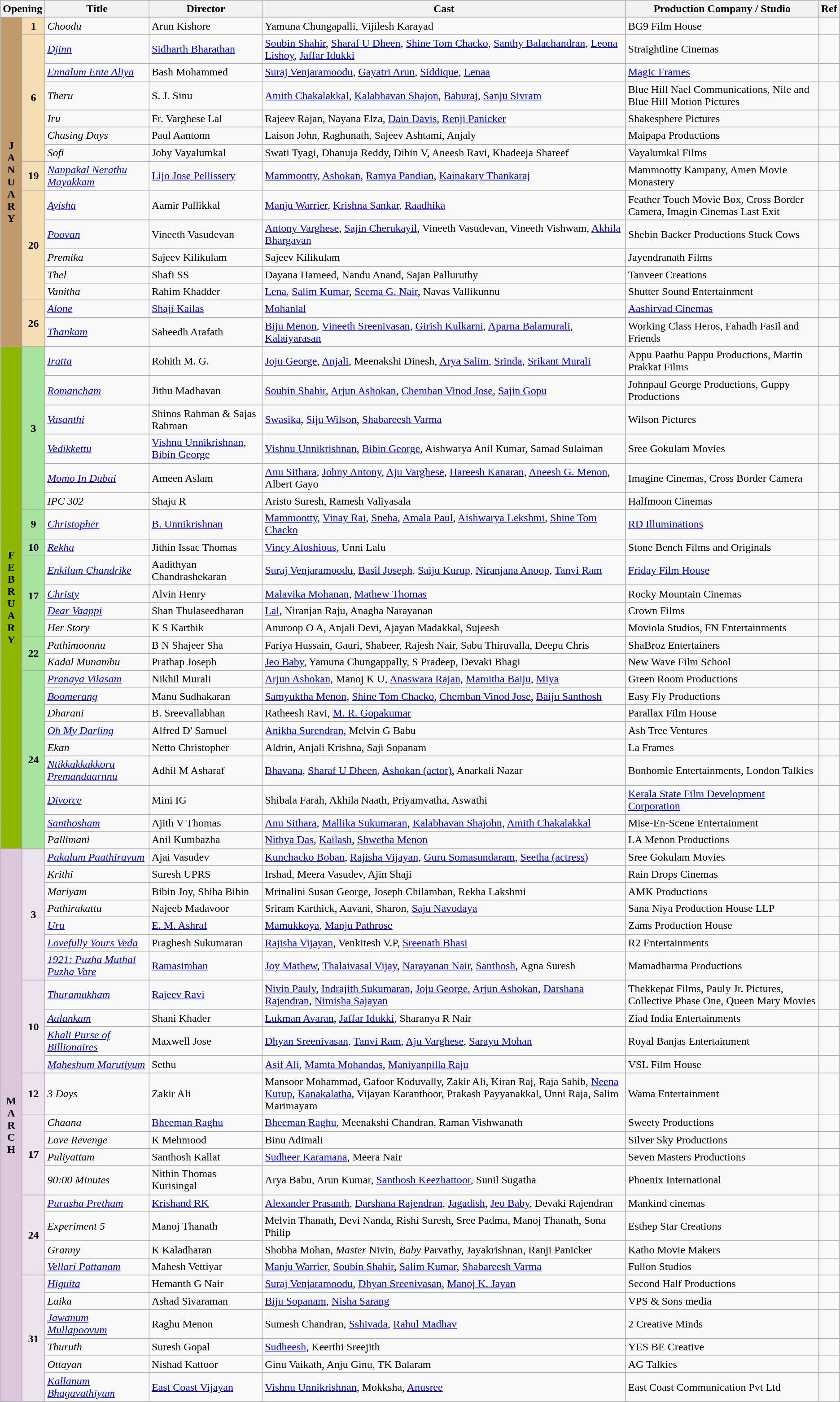<table class="wikitable sortable">
<tr>
<th colspan="2" class="unsortable">Opening</th>
<th>Title</th>
<th>Director</th>
<th>Cast</th>
<th>Production Company / Studio</th>
<th>Ref</th>
</tr>
<tr>
<td rowspan="15" style="text-align:center; background:#C19A6B; textcolor:#000;"><strong>J<br>A<br>N<br>U<br>A<br>R<br>Y</strong></td>
<td rowspan="1" style="text-align:center;background:#F5DEB3;"><strong>1</strong></td>
<td><em>Choodu</em></td>
<td>Arun Kishore</td>
<td>Yamuna Chungapalli, Vijilesh Karayad</td>
<td>BG9 Film House</td>
<td></td>
</tr>
<tr>
<td rowspan="6" style="text-align:center;background:#F5DEB3;"><strong>6</strong></td>
<td><em><a href='#'>Djinn</a></em></td>
<td><a href='#'>Sidharth Bharathan</a></td>
<td><a href='#'>Soubin Shahir</a>, <a href='#'>Sharaf U Dheen</a>, <a href='#'>Shine Tom Chacko</a>, <a href='#'>Santhy Balachandran</a>, <a href='#'>Leona Lishoy</a>, <a href='#'>Jaffar Idukki</a></td>
<td>Straightline Cinemas</td>
<td></td>
</tr>
<tr>
<td><em><a href='#'>Ennalum Ente Aliya</a></em></td>
<td>Bash Mohammed</td>
<td><a href='#'>Suraj Venjaramoodu</a>, <a href='#'>Gayatri Arun</a>, <a href='#'>Siddique</a>, <a href='#'>Lenaa</a></td>
<td><a href='#'>Magic Frames</a></td>
<td></td>
</tr>
<tr>
<td><em>Theru</em></td>
<td>S. J. Sinu</td>
<td><a href='#'>Amith Chakalakkal</a>, <a href='#'>Kalabhavan Shajon</a>, <a href='#'>Baburaj</a>, <a href='#'>Sanju Sivram</a></td>
<td>Blue Hill Nael Communications, Nile and Blue Hill Motion Pictures</td>
<td></td>
</tr>
<tr>
<td><em>Iru</em></td>
<td>Fr. Varghese Lal</td>
<td>Rajeev Rajan, Nayana Elza, <a href='#'>Dain Davis</a>, <a href='#'>Renji Panicker</a></td>
<td>Shakesphere Pictures</td>
<td></td>
</tr>
<tr>
<td><em>Chasing Days</em></td>
<td>Paul Aantonn</td>
<td>Laison John, Raghunath,  Sajeev Ashtami, Anjaly</td>
<td>Maipapa Productions</td>
<td></td>
</tr>
<tr>
<td><em>Sofi</em></td>
<td>Joby Vayalumkal</td>
<td>Swati Tyagi, Dhanuja Reddy, Dibin V, Aneesh Ravi, Khadeeja Shareef</td>
<td>Vayalumkal Films</td>
<td></td>
</tr>
<tr>
<td rowspan="1" style="text-align:center;background:#F5DEB3;"><strong>19</strong></td>
<td><em><a href='#'>Nanpakal Nerathu Mayakkam</a></em></td>
<td><a href='#'>Lijo Jose Pellissery</a></td>
<td><a href='#'>Mammootty</a>, <a href='#'>Ashokan</a>, <a href='#'>Ramya Pandian</a>, <a href='#'>Kainakary Thankaraj</a></td>
<td>Mammootty Kampany, Amen Movie Monastery</td>
<td></td>
</tr>
<tr>
<td rowspan="5" style="text-align:center;background:#F5DEB3;"><strong>20</strong></td>
<td><em><a href='#'>Ayisha</a></em></td>
<td>Aamir Pallikkal</td>
<td><a href='#'>Manju Warrier</a>, <a href='#'>Krishna Sankar</a>, <a href='#'>Raadhika</a></td>
<td>Feather Touch Movie Box, Cross Border Camera, Imagin Cinemas Last Exit</td>
<td></td>
</tr>
<tr>
<td><em><a href='#'>Poovan</a></em></td>
<td>Vineeth Vasudevan</td>
<td><a href='#'>Antony Varghese</a>, <a href='#'>Sajin Cherukayil</a>, Vineeth Vasudevan, Vineeth Vishwam, <a href='#'>Akhila Bhargavan</a></td>
<td>Shebin Backer Productions Stuck Cows</td>
<td></td>
</tr>
<tr>
<td><em>Premika</em></td>
<td>Sajeev Kilikulam</td>
<td>Sajeev Kilikulam</td>
<td>Jayendranath Films</td>
<td></td>
</tr>
<tr>
<td><em>Thel</em></td>
<td>Shafi SS</td>
<td>Dayana Hameed, Nandu Anand, Sajan Palluruthy</td>
<td>Tanveer Creations</td>
<td></td>
</tr>
<tr>
<td><em>Vanitha</em></td>
<td>Rahim Khadder</td>
<td><a href='#'>Lena</a>, <a href='#'>Salim Kumar</a>, <a href='#'>Seema G. Nair</a>, Navas Vallikunnu</td>
<td>Shutter Sound Entertainment</td>
<td></td>
</tr>
<tr>
<td rowspan="2" style="text-align:center;background:#F5DEB3;"><strong>26</strong></td>
<td><em><a href='#'>Alone</a></em></td>
<td><a href='#'>Shaji Kailas</a></td>
<td><a href='#'>Mohanlal</a></td>
<td><a href='#'>Aashirvad Cinemas</a></td>
<td></td>
</tr>
<tr>
<td><em><a href='#'>Thankam</a></em></td>
<td>Saheedh Arafath</td>
<td><a href='#'>Biju Menon</a>, <a href='#'>Vineeth Sreenivasan</a>, <a href='#'>Girish Kulkarni</a>, <a href='#'>Aparna Balamurali</a>, <a href='#'>Kalaiyarasan</a></td>
<td>Working Class Heros, Fahadh Fasil and Friends</td>
<td></td>
</tr>
<tr February!>
<td rowspan="23" style="text-align:center; background:#8DB600; textcolor:#000;"><strong>F<br>E<br>B<br>R<br>U<br>A<br>R<br>Y</strong></td>
<td rowspan="6" style="text-align:center; background:#A8E4A0;"><strong>3</strong></td>
<td><em><a href='#'>Iratta</a></em></td>
<td>Rohith M. G.</td>
<td><a href='#'>Joju George</a>, <a href='#'>Anjali</a>, Meenakshi Dinesh, <a href='#'>Arya Salim</a>, <a href='#'>Srinda</a>, <a href='#'>Srikant Murali</a></td>
<td>Appu Paathu Pappu Productions, Martin Prakkat Films</td>
<td></td>
</tr>
<tr>
<td><em><a href='#'>Romancham</a></em></td>
<td>Jithu Madhavan</td>
<td><a href='#'>Soubin Shahir</a>, <a href='#'>Arjun Ashokan</a>, <a href='#'>Chemban Vinod Jose</a>, <a href='#'>Sajin Gopu</a></td>
<td>Johnpaul George Productions, Guppy Productions</td>
<td></td>
</tr>
<tr>
<td><em><a href='#'>Vasanthi</a></em></td>
<td>Shinos Rahman & Sajas Rahman</td>
<td><a href='#'>Swasika</a>, <a href='#'>Siju Wilson</a>, <a href='#'>Shabareesh Varma</a></td>
<td>Wilson Pictures</td>
<td></td>
</tr>
<tr>
<td><em><a href='#'>Vedikkettu</a></em></td>
<td><a href='#'>Vishnu Unnikrishnan</a>, <a href='#'>Bibin George</a></td>
<td><a href='#'>Vishnu Unnikrishnan</a>, <a href='#'>Bibin George</a>, Aishwarya Anil Kumar, Samad Sulaiman</td>
<td>Sree Gokulam Movies</td>
<td></td>
</tr>
<tr>
<td><em><a href='#'>Momo In Dubai</a></em></td>
<td>Ameen Aslam</td>
<td><a href='#'>Anu Sithara</a>, <a href='#'>Johny Antony</a>, <a href='#'>Aju Varghese</a>, <a href='#'>Hareesh Kanaran</a>, <a href='#'>Aneesh G. Menon</a>, Albert Gayo</td>
<td>Imagine Cinemas, Cross Border Camera</td>
<td></td>
</tr>
<tr>
<td><em>IPC 302</em></td>
<td>Shaju R</td>
<td>Aristo Suresh, Ramesh Valiyasala</td>
<td>Halfmoon Cinemas</td>
<td></td>
</tr>
<tr>
<td style="text-align:center; background:#A8E4A0;"><strong>9</strong></td>
<td><em><a href='#'>Christopher</a></em></td>
<td><a href='#'>B. Unnikrishnan</a></td>
<td><a href='#'>Mammootty</a>, <a href='#'>Vinay Rai</a>, <a href='#'>Sneha</a>, <a href='#'>Amala Paul</a>, <a href='#'>Aishwarya Lekshmi</a>, <a href='#'>Shine Tom Chacko</a></td>
<td><a href='#'>RD Illuminations</a></td>
<td></td>
</tr>
<tr>
<td style="text-align:center; background:#A8E4A0;"><strong>10</strong></td>
<td><em><a href='#'>Rekha</a></em></td>
<td>Jithin Issac Thomas</td>
<td><a href='#'>Vincy Aloshious</a>, Unni Lalu</td>
<td>Stone Bench Films and Originals</td>
<td></td>
</tr>
<tr>
<td rowspan="4" style="text-align:center; background:#A8E4A0;"><strong>17</strong></td>
<td><em><a href='#'>Enkilum Chandrike</a></em></td>
<td>Aadithyan Chandrashekaran</td>
<td><a href='#'>Suraj Venjaramoodu</a>, <a href='#'>Basil Joseph</a>, <a href='#'>Saiju Kurup</a>, <a href='#'>Niranjana Anoop</a>, <a href='#'>Tanvi Ram</a></td>
<td><a href='#'>Friday Film House</a></td>
<td></td>
</tr>
<tr>
<td><em><a href='#'>Christy</a></em></td>
<td>Alvin Henry</td>
<td><a href='#'>Malavika Mohanan</a>, <a href='#'>Mathew Thomas</a></td>
<td>Rocky Mountain Cinemas</td>
<td></td>
</tr>
<tr>
<td><em><a href='#'>Dear Vaappi</a></em></td>
<td>Shan Thulaseedharan</td>
<td><a href='#'>Lal</a>, Niranjan Raju, Anagha Narayanan</td>
<td>Crown Films</td>
<td></td>
</tr>
<tr>
<td><em>Her Story</em></td>
<td>K S Karthik</td>
<td>Anuroop O A, Anjali Devi, Ajayan Madakkal, Sujeesh</td>
<td>Moviola Studios, FN Entertainments</td>
<td><br></td>
</tr>
<tr>
<td rowspan="2" style="text-align:center; background:#A8E4A0;"><strong>22</strong></td>
<td><em>Pathimoonnu</em></td>
<td>B N Shajeer Sha</td>
<td>Fariya Hussain, Gauri, Shabeer, Rajesh Nair, Sabu Thiruvalla, Deepu Chris</td>
<td>ShaBroz Entertainers</td>
<td></td>
</tr>
<tr>
<td><em>Kadal Munambu</em></td>
<td>Prathap Joseph</td>
<td><a href='#'>Jeo Baby</a>, Yamuna Chungappally, S Pradeep, Devaki Bhagi</td>
<td>New Wave Film School</td>
<td></td>
</tr>
<tr>
<td rowspan="9" style="text-align:center; background:#A8E4A0;"><strong>24</strong></td>
<td><em><a href='#'>Pranaya Vilasam</a></em></td>
<td>Nikhil Murali</td>
<td><a href='#'>Arjun Ashokan</a>, Manoj K U, <a href='#'>Anaswara Rajan</a>, <a href='#'>Mamitha Baiju</a>, <a href='#'>Miya</a></td>
<td>Green Room Productions</td>
<td></td>
</tr>
<tr>
<td><em><a href='#'>Boomerang</a></em></td>
<td>Manu Sudhakaran</td>
<td><a href='#'>Samyuktha Menon</a>, <a href='#'>Shine Tom Chacko</a>, <a href='#'>Chemban Vinod Jose</a>, <a href='#'>Baiju Santhosh</a></td>
<td>Easy Fly Productions</td>
<td></td>
</tr>
<tr>
<td><em>Dharani</em></td>
<td>B. Sreevallabhan</td>
<td>Ratheesh Ravi, <a href='#'>M. R. Gopakumar</a></td>
<td>Parallax Film House</td>
<td></td>
</tr>
<tr>
<td><em><a href='#'>Oh My Darling</a></em></td>
<td>Alfred D' Samuel</td>
<td><a href='#'>Anikha Surendran</a>, Melvin G Babu</td>
<td>Ash Tree Ventures</td>
<td></td>
</tr>
<tr>
<td><em>Ekan</em></td>
<td>Netto Christopher</td>
<td>Aldrin, Anjali Krishna, Saji Sopanam</td>
<td>La Frames</td>
<td></td>
</tr>
<tr>
<td><em><a href='#'>Ntikkakkakkoru Premandaarnnu</a></em></td>
<td>Adhil M Asharaf</td>
<td><a href='#'>Bhavana</a>, <a href='#'>Sharaf U Dheen</a>, <a href='#'>Ashokan (actor)</a>, Anarkali Nazar</td>
<td>Bonhomie Entertainments, London Talkies</td>
<td></td>
</tr>
<tr>
<td><em><a href='#'>Divorce</a></em></td>
<td>Mini IG</td>
<td>Shibala Farah, Akhila Naath, Priyamvatha, Aswathi</td>
<td><a href='#'>Kerala State Film Development Corporation</a></td>
<td></td>
</tr>
<tr>
<td><em><a href='#'>Santhosham</a></em></td>
<td>Ajith V Thomas</td>
<td><a href='#'>Anu Sithara</a>, <a href='#'>Mallika Sukumaran</a>, <a href='#'>Kalabhavan Shajohn</a>, <a href='#'>Amith Chakalakkal</a></td>
<td>Mise-En-Scene Entertainment</td>
<td></td>
</tr>
<tr>
<td><em>Pallimani</em></td>
<td>Anil Kumbazha</td>
<td><a href='#'>Nithya Das</a>, <a href='#'>Kailash</a>, <a href='#'>Shwetha Menon</a></td>
<td>LA Menon Productions</td>
<td></td>
</tr>
<tr>
<td rowspan="26" style="text-align:center; background:#dcc7df; textcolor:#000;"><strong>M<br>A<br>R<br>C<br>H</strong></td>
<td rowspan="7" style="text-align:center;background:#ede3ef;"><strong>3</strong></td>
<td><em><a href='#'>Pakalum Paathiravum</a></em></td>
<td>Ajai Vasudev</td>
<td><a href='#'>Kunchacko Boban</a>, <a href='#'>Rajisha Vijayan</a>, <a href='#'>Guru Somasundaram</a>, <a href='#'>Seetha (actress)</a></td>
<td>Sree Gokulam Movies</td>
<td></td>
</tr>
<tr>
<td><em>Krithi</em></td>
<td>Suresh UPRS</td>
<td>Irshad, Meera Vasudev, Ajin Shaji</td>
<td>Rain Drops Cinemas</td>
<td></td>
</tr>
<tr>
<td><em>Mariyam</em></td>
<td>Bibin Joy, Shiha Bibin</td>
<td>Mrinalini Susan George, Joseph Chilamban, Rekha Lakshmi</td>
<td>AMK Productions</td>
<td></td>
</tr>
<tr>
<td><em>Pathirakattu</em></td>
<td>Najeeb Madavoor</td>
<td>Sriram Karthick, Aavani, Sharon, <a href='#'>Saju Navodaya</a></td>
<td>Sana Niya Production House LLP</td>
<td></td>
</tr>
<tr>
<td><em><a href='#'>Uru</a></em></td>
<td><a href='#'>E. M. Ashraf</a></td>
<td><a href='#'>Mamukkoya</a>, <a href='#'>Manju Pathrose</a></td>
<td>Zams Production House</td>
<td></td>
</tr>
<tr>
<td><em><a href='#'>Lovefully Yours Veda</a></em></td>
<td>Praghesh Sukumaran</td>
<td><a href='#'>Rajisha Vijayan</a>, Venkitesh V.P, <a href='#'>Sreenath Bhasi</a></td>
<td>R2 Entertainments</td>
<td></td>
</tr>
<tr>
<td><em><a href='#'>1921: Puzha Muthal Puzha Vare</a></em></td>
<td><a href='#'>Ramasimhan</a></td>
<td><a href='#'>Joy Mathew</a>, <a href='#'>Thalaivasal Vijay</a>, <a href='#'>Narayanan Nair</a>, <a href='#'>Santhosh</a>, Agna Suresh</td>
<td>Mamadharma Productions</td>
<td></td>
</tr>
<tr>
<td rowspan="4" style="text-align:center;background:#ede3ef;"><strong>10</strong></td>
<td><em><a href='#'>Thuramukham</a></em></td>
<td><a href='#'>Rajeev Ravi</a></td>
<td><a href='#'>Nivin Pauly</a>, <a href='#'>Indrajith Sukumaran</a>, <a href='#'>Joju George</a>, <a href='#'>Arjun Ashokan</a>, <a href='#'>Darshana Rajendran</a>, <a href='#'>Nimisha Sajayan</a></td>
<td>Thekkepat Films, Pauly Jr. Pictures, Collective Phase One, Queen Mary Movies</td>
<td></td>
</tr>
<tr>
<td><em><a href='#'>Aalankam</a></em></td>
<td>Shani Khader</td>
<td><a href='#'>Lukman Avaran</a>, <a href='#'>Jaffar Idukki</a>, Sharanya R Nair</td>
<td>Ziad India Entertainments</td>
<td></td>
</tr>
<tr>
<td><em><a href='#'>Khali Purse of Billionaires</a></em></td>
<td>Maxwell Jose</td>
<td><a href='#'>Dhyan Sreenivasan</a>, <a href='#'>Tanvi Ram</a>, <a href='#'>Aju Varghese</a>, <a href='#'>Sarayu Mohan</a></td>
<td>Royal Banjas Entertainment</td>
<td></td>
</tr>
<tr>
<td><em><a href='#'>Maheshum Marutiyum</a></em></td>
<td>Sethu</td>
<td><a href='#'>Asif Ali</a>, <a href='#'>Mamta Mohandas</a>, <a href='#'>Maniyanpilla Raju</a></td>
<td>VSL Film House</td>
<td></td>
</tr>
<tr>
<td rowspan="1" style="text-align:center;background:#ede3ef;"><strong>12</strong></td>
<td><em>3 Days</em></td>
<td>Zakir Ali</td>
<td>Mansoor Mohammad, Gafoor Koduvally, Zakir Ali, Kiran Raj, Raja Sahib, <a href='#'>Neena Kurup</a>, <a href='#'>Kanakalatha</a>, Vijayan Karanthoor, Prakash Payyanakkal, Unni Raja, Salim Marimayam</td>
<td>Wama Entertainment</td>
<td></td>
</tr>
<tr>
<td rowspan="4" style="text-align:center;background:#ede3ef;"><strong>17</strong></td>
<td><em>Chaana</em></td>
<td><a href='#'>Bheeman Raghu</a></td>
<td><a href='#'>Bheeman Raghu</a>, Meenakshi Chandran, Raman Vishwanath</td>
<td>Sweety Productions</td>
<td></td>
</tr>
<tr>
<td><em>Love Revenge</em></td>
<td>K Mehmood</td>
<td>Binu Adimali</td>
<td>Silver Sky Productions</td>
<td></td>
</tr>
<tr>
<td><em>Puliyattam</em></td>
<td>Santhosh Kallat</td>
<td><a href='#'>Sudheer Karamana</a>, Meera Nair</td>
<td>Seven Masters Productions</td>
<td></td>
</tr>
<tr>
<td><em>90:00 Minutes</em></td>
<td>Nithin Thomas Kurisingal</td>
<td>Arya Babu, Arun Kumar, <a href='#'>Santhosh Keezhattoor</a>, Sunil Sugatha</td>
<td>Phoenix International</td>
<td></td>
</tr>
<tr>
<td rowspan="4" style="text-align:center;background:#ede3ef;"><strong>24</strong></td>
<td><em><a href='#'>Purusha Pretham</a></em></td>
<td><a href='#'>Krishand RK</a></td>
<td><a href='#'>Alexander Prasanth</a>, <a href='#'>Darshana Rajendran</a>, <a href='#'>Jagadish</a>, <a href='#'>Jeo Baby</a>, Devaki Rajendran</td>
<td>Mankind cinemas</td>
<td></td>
</tr>
<tr>
<td><em>Experiment 5</em></td>
<td>Manoj Thanath</td>
<td>Melvin Thanath, Devi Nanda, Rishi Suresh, Sree Padma, Manoj Thanath, Sona Philip</td>
<td>Esthep Star Creations</td>
<td></td>
</tr>
<tr>
<td><em>Granny</em></td>
<td>K Kaladharan</td>
<td>Shobha Mohan, <em>Master</em> Nivin, <em>Baby</em> Parvathy, Jayakrishnan, Ranji Panicker</td>
<td>Katho Movie Makers</td>
<td></td>
</tr>
<tr>
<td><em><a href='#'>Vellari Pattanam</a></em></td>
<td>Mahesh Vettiyar</td>
<td><a href='#'>Manju Warrier</a>, <a href='#'>Soubin Shahir</a>, <a href='#'>Salim Kumar</a>, <a href='#'>Shabareesh Varma</a></td>
<td>Fullon Studios</td>
<td></td>
</tr>
<tr>
<td rowspan="6" style="text-align:center;background:#ede3ef;"><strong>31</strong></td>
<td><em><a href='#'>Higuita</a></em></td>
<td>Hemanth G Nair</td>
<td><a href='#'>Suraj Venjaramoodu</a>, <a href='#'>Dhyan Sreenivasan</a>, <a href='#'>Manoj K. Jayan</a></td>
<td>Second Half Productions</td>
<td></td>
</tr>
<tr>
<td><em>Laika</em></td>
<td>Ashad Sivaraman</td>
<td><a href='#'>Biju Sopanam</a>, <a href='#'>Nisha Sarang</a></td>
<td>VPS & Sons media</td>
<td></td>
</tr>
<tr>
<td><em><a href='#'>Jawanum Mullapoovum</a></em></td>
<td>Raghu Menon</td>
<td>Sumesh Chandran, <a href='#'>Sshivada</a>, <a href='#'>Rahul Madhav</a></td>
<td>2 Creative Minds</td>
<td></td>
</tr>
<tr>
<td><em>Thuruth</em></td>
<td>Suresh Gopal</td>
<td><a href='#'>Sudheesh</a>, Keerthi Sreejith</td>
<td>YES BE Creative</td>
<td></td>
</tr>
<tr>
<td><em>Ottayan</em></td>
<td>Nishad Kattoor</td>
<td>Ginu Vaikath, Anju Ginu, TK Balaram</td>
<td>AG Talkies</td>
<td></td>
</tr>
<tr>
<td><em><a href='#'>Kallanum Bhagavathiyum</a></em></td>
<td><a href='#'>East Coast Vijayan</a></td>
<td><a href='#'>Vishnu Unnikrishnan</a>, Mokksha, <a href='#'>Anusree</a></td>
<td>East Coast Communication Pvt Ltd</td>
<td></td>
</tr>
</table>
